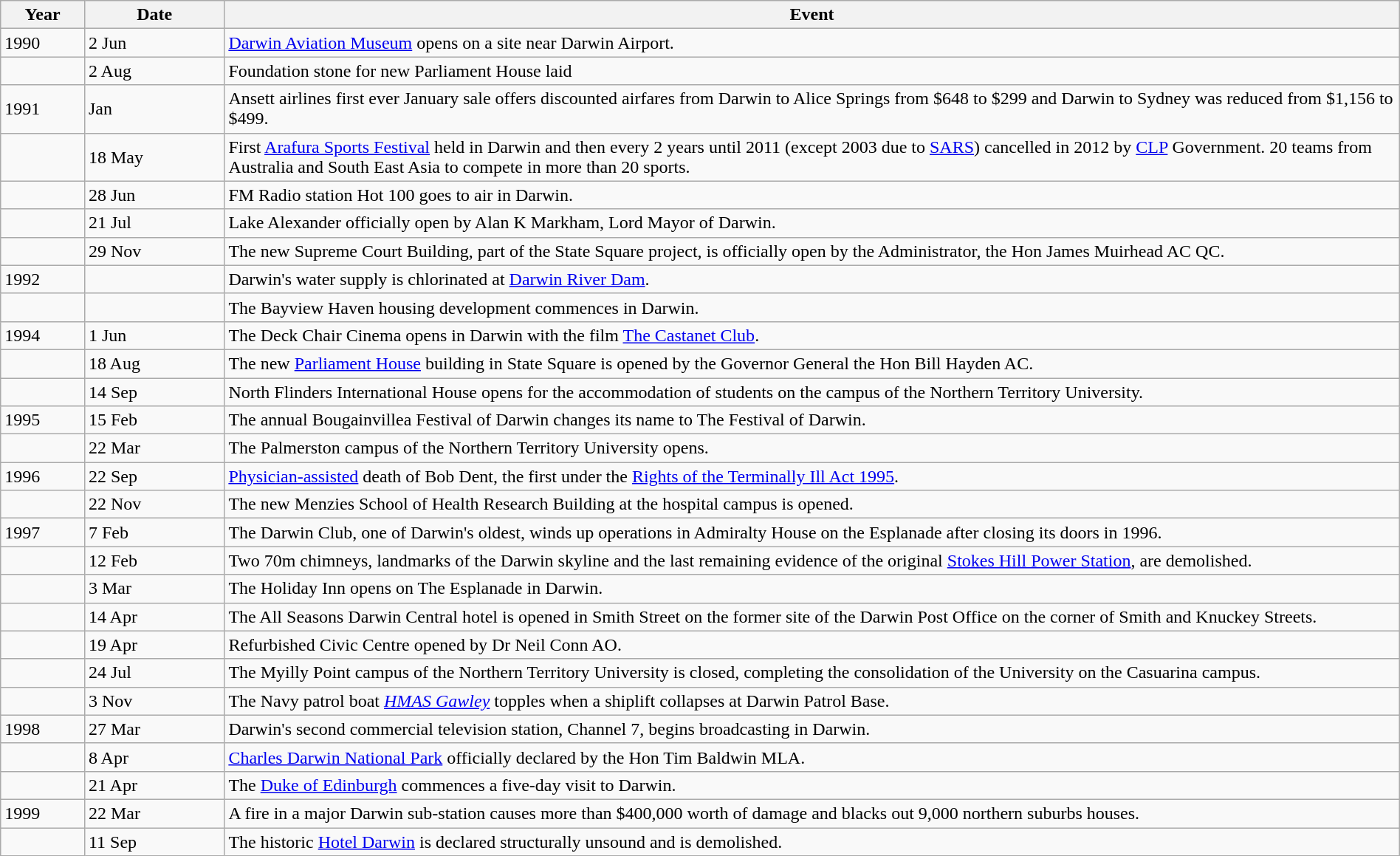<table class="wikitable" style="width:100%">
<tr>
<th style="width:6%">Year</th>
<th style="width:10%">Date</th>
<th>Event</th>
</tr>
<tr>
<td>1990</td>
<td>2 Jun</td>
<td><a href='#'>Darwin Aviation Museum</a> opens on a site near Darwin Airport.</td>
</tr>
<tr>
<td></td>
<td>2 Aug</td>
<td>Foundation stone for new Parliament House laid</td>
</tr>
<tr>
<td>1991</td>
<td>Jan</td>
<td>Ansett airlines first ever January sale offers discounted airfares from Darwin to Alice Springs from $648 to $299 and Darwin to Sydney was reduced from $1,156 to $499.</td>
</tr>
<tr>
<td></td>
<td>18 May</td>
<td>First <a href='#'>Arafura Sports Festival</a> held in Darwin and then every 2 years until 2011 (except 2003 due to <a href='#'>SARS</a>) cancelled in 2012 by <a href='#'>CLP</a> Government. 20 teams from Australia and South East Asia to compete in more than 20 sports.</td>
</tr>
<tr>
<td></td>
<td>28 Jun</td>
<td>FM Radio station Hot 100 goes to air in Darwin.</td>
</tr>
<tr>
<td></td>
<td>21 Jul</td>
<td>Lake Alexander officially open by Alan K Markham, Lord Mayor of Darwin.</td>
</tr>
<tr>
<td></td>
<td>29 Nov</td>
<td>The new Supreme Court Building, part of the State Square project, is officially open by the Administrator, the Hon James Muirhead AC QC.</td>
</tr>
<tr>
<td>1992</td>
<td></td>
<td>Darwin's water supply is chlorinated at <a href='#'>Darwin River Dam</a>.</td>
</tr>
<tr>
<td></td>
<td></td>
<td>The Bayview Haven housing development commences in Darwin.</td>
</tr>
<tr>
<td>1994</td>
<td>1 Jun</td>
<td>The Deck Chair Cinema opens in Darwin with the film <a href='#'>The Castanet Club</a>.</td>
</tr>
<tr>
<td></td>
<td>18 Aug</td>
<td>The new <a href='#'>Parliament House</a> building in State Square is opened by the Governor General the Hon Bill Hayden AC.</td>
</tr>
<tr>
<td></td>
<td>14 Sep</td>
<td>North Flinders International House opens for the accommodation of students on the campus of the Northern Territory University.</td>
</tr>
<tr>
<td>1995</td>
<td>15 Feb</td>
<td>The annual Bougainvillea Festival of Darwin changes its name to The Festival of Darwin.</td>
</tr>
<tr>
<td></td>
<td>22 Mar</td>
<td>The Palmerston campus of the Northern Territory University opens.</td>
</tr>
<tr>
<td>1996</td>
<td>22 Sep</td>
<td><a href='#'>Physician-assisted</a> death of Bob Dent, the first under the <a href='#'>Rights of the Terminally Ill Act 1995</a>.</td>
</tr>
<tr>
<td></td>
<td>22 Nov</td>
<td>The new Menzies School of Health Research Building at the hospital campus is opened.</td>
</tr>
<tr>
<td>1997</td>
<td>7 Feb</td>
<td>The Darwin Club, one of Darwin's oldest, winds up operations in Admiralty House on the Esplanade after closing its doors in 1996.</td>
</tr>
<tr>
<td></td>
<td>12 Feb</td>
<td>Two 70m  chimneys, landmarks of the Darwin skyline and the last remaining evidence of the original <a href='#'>Stokes Hill Power Station</a>, are demolished.</td>
</tr>
<tr>
<td></td>
<td>3 Mar</td>
<td>The Holiday Inn opens on The Esplanade in Darwin.</td>
</tr>
<tr>
<td></td>
<td>14 Apr</td>
<td>The All Seasons Darwin Central hotel is opened in Smith Street on the former site of the Darwin Post Office on the corner of Smith and Knuckey Streets.</td>
</tr>
<tr>
<td></td>
<td>19 Apr</td>
<td>Refurbished Civic Centre opened by Dr Neil Conn AO.</td>
</tr>
<tr>
<td></td>
<td>24 Jul</td>
<td>The Myilly Point campus of the Northern Territory University is closed, completing the consolidation of the University on the Casuarina campus.</td>
</tr>
<tr>
<td></td>
<td>3 Nov</td>
<td>The Navy patrol boat <a href='#'><em>HMAS Gawley</em></a> topples when a shiplift collapses at Darwin Patrol Base.</td>
</tr>
<tr>
<td>1998</td>
<td>27 Mar</td>
<td>Darwin's second commercial television station, Channel 7, begins broadcasting in Darwin.</td>
</tr>
<tr>
<td></td>
<td>8 Apr</td>
<td><a href='#'>Charles Darwin National Park</a> officially declared by the Hon Tim Baldwin MLA.</td>
</tr>
<tr>
<td></td>
<td>21 Apr</td>
<td>The <a href='#'>Duke of Edinburgh</a> commences a five-day visit to Darwin.</td>
</tr>
<tr>
<td>1999</td>
<td>22 Mar</td>
<td>A fire in a major Darwin sub-station causes more than $400,000 worth of damage and blacks out 9,000 northern suburbs houses.</td>
</tr>
<tr>
<td></td>
<td>11 Sep</td>
<td>The historic <a href='#'>Hotel Darwin</a> is declared structurally unsound and is demolished.</td>
</tr>
</table>
